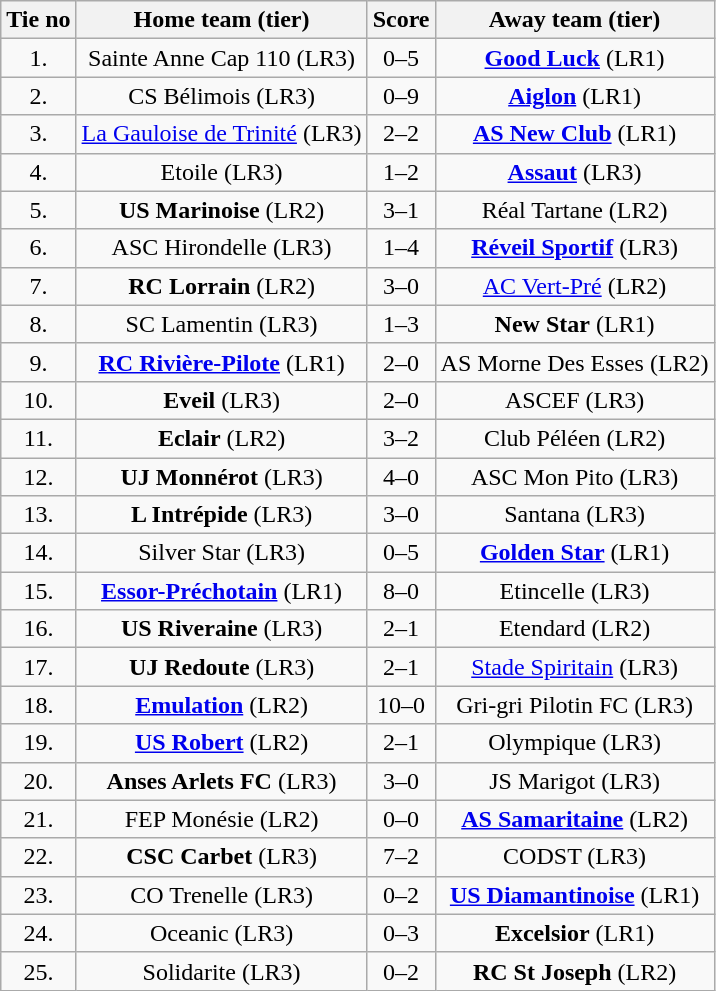<table class="wikitable" style="text-align: center">
<tr>
<th>Tie no</th>
<th>Home team (tier)</th>
<th>Score</th>
<th>Away team (tier)</th>
</tr>
<tr>
<td>1.</td>
<td> Sainte Anne Cap 110 (LR3)</td>
<td>0–5</td>
<td><strong><a href='#'>Good Luck</a></strong> (LR1) </td>
</tr>
<tr>
<td>2.</td>
<td> CS Bélimois (LR3)</td>
<td>0–9</td>
<td><strong><a href='#'>Aiglon</a></strong> (LR1) </td>
</tr>
<tr>
<td>3.</td>
<td> <a href='#'>La Gauloise de Trinité</a> (LR3)</td>
<td>2–2 </td>
<td><strong><a href='#'>AS New Club</a></strong> (LR1) </td>
</tr>
<tr>
<td>4.</td>
<td> Etoile (LR3)</td>
<td>1–2</td>
<td><strong><a href='#'>Assaut</a></strong> (LR3) </td>
</tr>
<tr>
<td>5.</td>
<td> <strong>US Marinoise</strong> (LR2)</td>
<td>3–1</td>
<td>Réal Tartane (LR2) </td>
</tr>
<tr>
<td>6.</td>
<td> ASC Hirondelle (LR3)</td>
<td>1–4</td>
<td><strong><a href='#'>Réveil Sportif</a></strong> (LR3) </td>
</tr>
<tr>
<td>7.</td>
<td> <strong>RC Lorrain</strong> (LR2)</td>
<td>3–0</td>
<td><a href='#'>AC Vert-Pré</a> (LR2) </td>
</tr>
<tr>
<td>8.</td>
<td> SC Lamentin (LR3)</td>
<td>1–3</td>
<td><strong>New Star</strong> (LR1) </td>
</tr>
<tr>
<td>9.</td>
<td> <strong><a href='#'>RC Rivière-Pilote</a></strong> (LR1)</td>
<td>2–0</td>
<td>AS Morne Des Esses (LR2) </td>
</tr>
<tr>
<td>10.</td>
<td> <strong>Eveil</strong> (LR3)</td>
<td>2–0</td>
<td>ASCEF (LR3) </td>
</tr>
<tr>
<td>11.</td>
<td> <strong>Eclair</strong> (LR2)</td>
<td>3–2</td>
<td>Club Péléen (LR2) </td>
</tr>
<tr>
<td>12.</td>
<td> <strong>UJ Monnérot</strong> (LR3)</td>
<td>4–0</td>
<td>ASC Mon Pito (LR3) </td>
</tr>
<tr>
<td>13.</td>
<td> <strong>L Intrépide</strong> (LR3)</td>
<td>3–0 </td>
<td>Santana (LR3) </td>
</tr>
<tr>
<td>14.</td>
<td> Silver Star (LR3)</td>
<td>0–5</td>
<td><strong><a href='#'>Golden Star</a></strong> (LR1) </td>
</tr>
<tr>
<td>15.</td>
<td> <strong><a href='#'>Essor-Préchotain</a></strong> (LR1)</td>
<td>8–0</td>
<td>Etincelle (LR3) </td>
</tr>
<tr>
<td>16.</td>
<td> <strong>US Riveraine</strong> (LR3)</td>
<td>2–1</td>
<td>Etendard (LR2) </td>
</tr>
<tr>
<td>17.</td>
<td> <strong>UJ Redoute</strong> (LR3)</td>
<td>2–1</td>
<td><a href='#'>Stade Spiritain</a> (LR3) </td>
</tr>
<tr>
<td>18.</td>
<td> <strong><a href='#'>Emulation</a></strong> (LR2)</td>
<td>10–0</td>
<td>Gri-gri Pilotin FC (LR3) </td>
</tr>
<tr>
<td>19.</td>
<td> <strong><a href='#'>US Robert</a></strong> (LR2)</td>
<td>2–1</td>
<td>Olympique (LR3) </td>
</tr>
<tr>
<td>20.</td>
<td> <strong>Anses Arlets FC</strong> (LR3)</td>
<td>3–0 </td>
<td>JS Marigot (LR3) </td>
</tr>
<tr>
<td>21.</td>
<td> FEP Monésie (LR2)</td>
<td>0–0 </td>
<td><strong><a href='#'>AS Samaritaine</a></strong> (LR2) </td>
</tr>
<tr>
<td>22.</td>
<td> <strong>CSC Carbet</strong> (LR3)</td>
<td>7–2</td>
<td>CODST (LR3) </td>
</tr>
<tr>
<td>23.</td>
<td> CO Trenelle (LR3)</td>
<td>0–2</td>
<td><strong><a href='#'>US Diamantinoise</a></strong> (LR1) </td>
</tr>
<tr>
<td>24.</td>
<td> Oceanic (LR3)</td>
<td>0–3 </td>
<td><strong>Excelsior</strong> (LR1) </td>
</tr>
<tr>
<td>25.</td>
<td> Solidarite (LR3)</td>
<td>0–2</td>
<td><strong>RC St Joseph</strong> (LR2) </td>
</tr>
</table>
